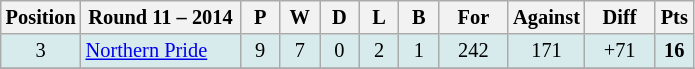<table class="wikitable" style="text-align:center; font-size:85%;">
<tr>
<th width=40 abbr="Position">Position</th>
<th width=100>Round 11 – 2014</th>
<th width=20 abbr="Played">P</th>
<th width=20 abbr="Won">W</th>
<th width=20 abbr="Drawn">D</th>
<th width=20 abbr="Lost">L</th>
<th width=20 abbr="Bye">B</th>
<th width=40 abbr="Points for">For</th>
<th width=40 abbr="Points against">Against</th>
<th width=40 abbr="Points difference">Diff</th>
<th width=20 abbr="Points">Pts</th>
</tr>
<tr style="background: #d7ebed;">
<td>3</td>
<td style="text-align:left;"> <a href='#'>Northern Pride</a></td>
<td>9</td>
<td>7</td>
<td>0</td>
<td>2</td>
<td>1</td>
<td>242</td>
<td>171</td>
<td>+71</td>
<td><strong>16</strong></td>
</tr>
<tr>
</tr>
</table>
